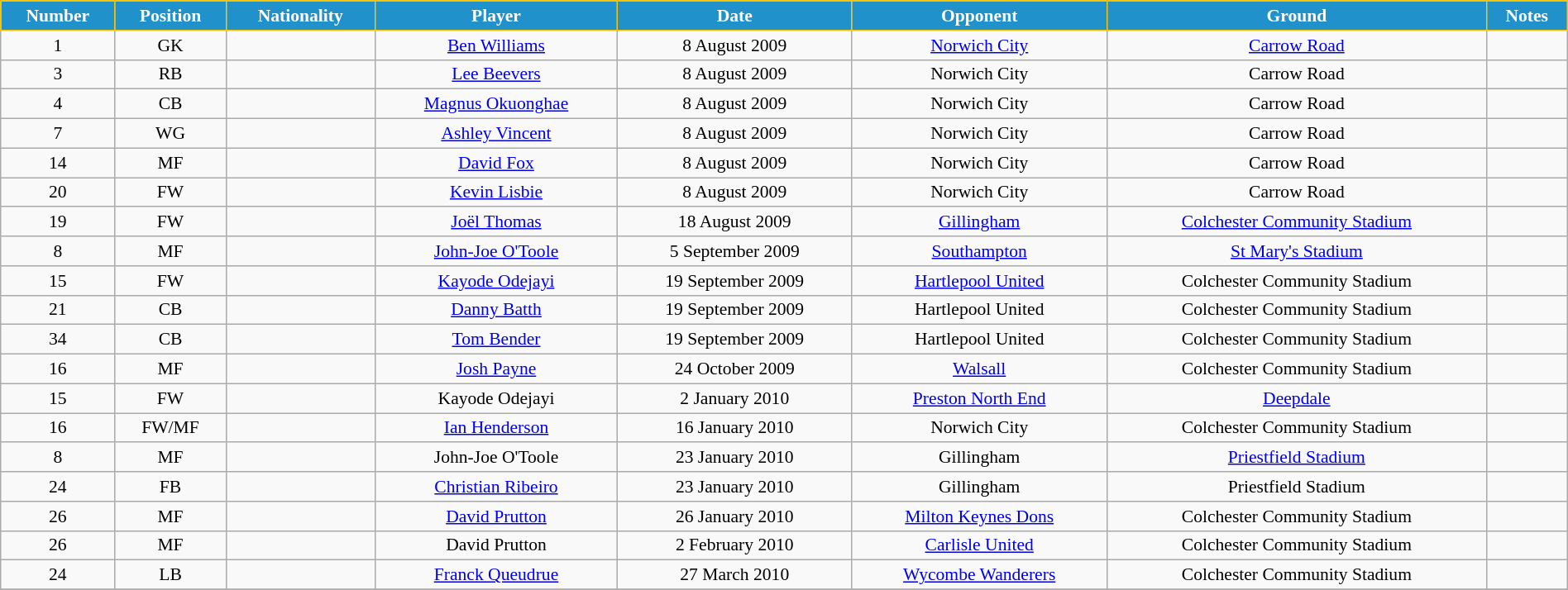<table class="wikitable" style="text-align:center; font-size:90%; width:100%;">
<tr>
<th style="background:#2191CC; color:white; border:1px solid #F7C408; text-align:center;">Number</th>
<th style="background:#2191CC; color:white; border:1px solid #F7C408; text-align:center;">Position</th>
<th style="background:#2191CC; color:white; border:1px solid #F7C408; text-align:center;">Nationality</th>
<th style="background:#2191CC; color:white; border:1px solid #F7C408; text-align:center;">Player</th>
<th style="background:#2191CC; color:white; border:1px solid #F7C408; text-align:center;">Date</th>
<th style="background:#2191CC; color:white; border:1px solid #F7C408; text-align:center;">Opponent</th>
<th style="background:#2191CC; color:white; border:1px solid #F7C408; text-align:center;">Ground</th>
<th style="background:#2191CC; color:white; border:1px solid #F7C408; text-align:center;">Notes</th>
</tr>
<tr>
<td>1</td>
<td>GK</td>
<td></td>
<td><a href='#'>Ben Williams</a></td>
<td>8 August 2009</td>
<td><a href='#'>Norwich City</a></td>
<td><a href='#'>Carrow Road</a></td>
<td></td>
</tr>
<tr>
<td>3</td>
<td>RB</td>
<td></td>
<td><a href='#'>Lee Beevers</a></td>
<td>8 August 2009</td>
<td>Norwich City</td>
<td>Carrow Road</td>
<td></td>
</tr>
<tr>
<td>4</td>
<td>CB</td>
<td></td>
<td><a href='#'>Magnus Okuonghae</a></td>
<td>8 August 2009</td>
<td>Norwich City</td>
<td>Carrow Road</td>
<td></td>
</tr>
<tr>
<td>7</td>
<td>WG</td>
<td></td>
<td><a href='#'>Ashley Vincent</a></td>
<td>8 August 2009</td>
<td>Norwich City</td>
<td>Carrow Road</td>
<td></td>
</tr>
<tr>
<td>14</td>
<td>MF</td>
<td></td>
<td><a href='#'>David Fox</a></td>
<td>8 August 2009</td>
<td>Norwich City</td>
<td>Carrow Road</td>
<td></td>
</tr>
<tr>
<td>20</td>
<td>FW</td>
<td></td>
<td><a href='#'>Kevin Lisbie</a></td>
<td>8 August 2009</td>
<td>Norwich City</td>
<td>Carrow Road</td>
<td></td>
</tr>
<tr>
<td>19</td>
<td>FW</td>
<td></td>
<td><a href='#'>Joël Thomas</a></td>
<td>18 August 2009</td>
<td><a href='#'>Gillingham</a></td>
<td><a href='#'>Colchester Community Stadium</a></td>
<td></td>
</tr>
<tr>
<td>8</td>
<td>MF</td>
<td></td>
<td><a href='#'>John-Joe O'Toole</a></td>
<td>5 September 2009</td>
<td><a href='#'>Southampton</a></td>
<td><a href='#'>St Mary's Stadium</a></td>
<td></td>
</tr>
<tr>
<td>15</td>
<td>FW</td>
<td></td>
<td><a href='#'>Kayode Odejayi</a></td>
<td>19 September 2009</td>
<td><a href='#'>Hartlepool United</a></td>
<td>Colchester Community Stadium</td>
<td></td>
</tr>
<tr>
<td>21</td>
<td>CB</td>
<td></td>
<td><a href='#'>Danny Batth</a></td>
<td>19 September 2009</td>
<td>Hartlepool United</td>
<td>Colchester Community Stadium</td>
<td></td>
</tr>
<tr>
<td>34</td>
<td>CB</td>
<td></td>
<td><a href='#'>Tom Bender</a></td>
<td>19 September 2009</td>
<td>Hartlepool United</td>
<td>Colchester Community Stadium</td>
<td></td>
</tr>
<tr>
<td>16</td>
<td>MF</td>
<td></td>
<td><a href='#'>Josh Payne</a></td>
<td>24 October 2009</td>
<td><a href='#'>Walsall</a></td>
<td>Colchester Community Stadium</td>
<td></td>
</tr>
<tr>
<td>15</td>
<td>FW</td>
<td></td>
<td>Kayode Odejayi</td>
<td>2 January 2010</td>
<td><a href='#'>Preston North End</a></td>
<td><a href='#'>Deepdale</a></td>
<td></td>
</tr>
<tr>
<td>16</td>
<td>FW/MF</td>
<td></td>
<td><a href='#'>Ian Henderson</a></td>
<td>16 January 2010</td>
<td>Norwich City</td>
<td>Colchester Community Stadium</td>
<td></td>
</tr>
<tr>
<td>8</td>
<td>MF</td>
<td></td>
<td>John-Joe O'Toole</td>
<td>23 January 2010</td>
<td>Gillingham</td>
<td><a href='#'>Priestfield Stadium</a></td>
<td></td>
</tr>
<tr>
<td>24</td>
<td>FB</td>
<td></td>
<td><a href='#'>Christian Ribeiro</a></td>
<td>23 January 2010</td>
<td>Gillingham</td>
<td>Priestfield Stadium</td>
<td></td>
</tr>
<tr>
<td>26</td>
<td>MF</td>
<td></td>
<td><a href='#'>David Prutton</a></td>
<td>26 January 2010</td>
<td><a href='#'>Milton Keynes Dons</a></td>
<td>Colchester Community Stadium</td>
<td></td>
</tr>
<tr>
<td>26</td>
<td>MF</td>
<td></td>
<td>David Prutton</td>
<td>2 February 2010</td>
<td><a href='#'>Carlisle United</a></td>
<td>Colchester Community Stadium</td>
<td></td>
</tr>
<tr>
<td>24</td>
<td>LB</td>
<td></td>
<td><a href='#'>Franck Queudrue</a></td>
<td>27 March 2010</td>
<td><a href='#'>Wycombe Wanderers</a></td>
<td>Colchester Community Stadium</td>
<td></td>
</tr>
<tr>
</tr>
</table>
